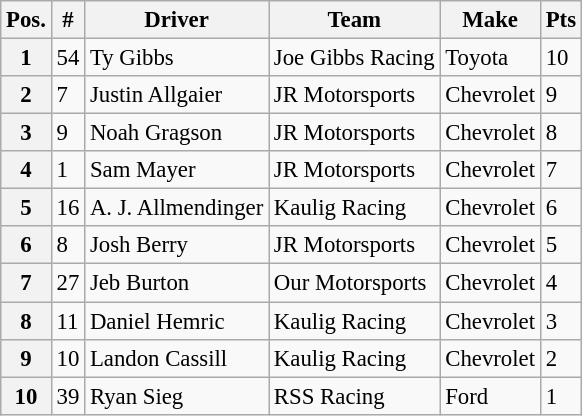<table class="wikitable" style="font-size:95%">
<tr>
<th>Pos.</th>
<th>#</th>
<th>Driver</th>
<th>Team</th>
<th>Make</th>
<th>Pts</th>
</tr>
<tr>
<th>1</th>
<td>54</td>
<td>Ty Gibbs</td>
<td>Joe Gibbs Racing</td>
<td>Toyota</td>
<td>10</td>
</tr>
<tr>
<th>2</th>
<td>7</td>
<td>Justin Allgaier</td>
<td>JR Motorsports</td>
<td>Chevrolet</td>
<td>9</td>
</tr>
<tr>
<th>3</th>
<td>9</td>
<td>Noah Gragson</td>
<td>JR Motorsports</td>
<td>Chevrolet</td>
<td>8</td>
</tr>
<tr>
<th>4</th>
<td>1</td>
<td>Sam Mayer</td>
<td>JR Motorsports</td>
<td>Chevrolet</td>
<td>7</td>
</tr>
<tr>
<th>5</th>
<td>16</td>
<td>A. J. Allmendinger</td>
<td>Kaulig Racing</td>
<td>Chevrolet</td>
<td>6</td>
</tr>
<tr>
<th>6</th>
<td>8</td>
<td>Josh Berry</td>
<td>JR Motorsports</td>
<td>Chevrolet</td>
<td>5</td>
</tr>
<tr>
<th>7</th>
<td>27</td>
<td>Jeb Burton</td>
<td>Our Motorsports</td>
<td>Chevrolet</td>
<td>4</td>
</tr>
<tr>
<th>8</th>
<td>11</td>
<td>Daniel Hemric</td>
<td>Kaulig Racing</td>
<td>Chevrolet</td>
<td>3</td>
</tr>
<tr>
<th>9</th>
<td>10</td>
<td>Landon Cassill</td>
<td>Kaulig Racing</td>
<td>Chevrolet</td>
<td>2</td>
</tr>
<tr>
<th>10</th>
<td>39</td>
<td>Ryan Sieg</td>
<td>RSS Racing</td>
<td>Ford</td>
<td>1</td>
</tr>
</table>
